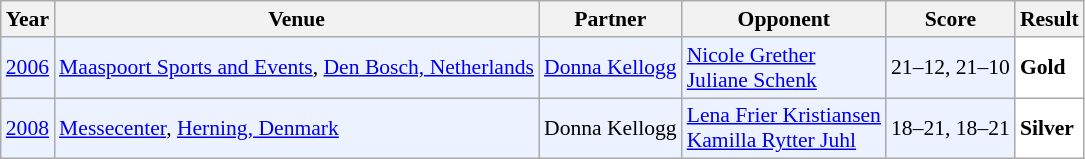<table class="sortable wikitable" style="font-size: 90%;">
<tr>
<th>Year</th>
<th>Venue</th>
<th>Partner</th>
<th>Opponent</th>
<th>Score</th>
<th>Result</th>
</tr>
<tr style="background:#ECF2FF">
<td align="center"><a href='#'>2006</a></td>
<td align="left"><a href='#'>Maaspoort Sports and Events</a>, <a href='#'>Den Bosch, Netherlands</a></td>
<td align="left"> <a href='#'>Donna Kellogg</a></td>
<td align="left"> <a href='#'>Nicole Grether</a> <br>  <a href='#'>Juliane Schenk</a></td>
<td align="left">21–12, 21–10</td>
<td style="text-align:left; background:white"> <strong>Gold</strong></td>
</tr>
<tr style="background:#ECF2FF">
<td align="center"><a href='#'>2008</a></td>
<td align="left"><a href='#'>Messecenter</a>, <a href='#'>Herning, Denmark</a></td>
<td align="left"> Donna Kellogg</td>
<td align="left"> <a href='#'>Lena Frier Kristiansen</a> <br>  <a href='#'>Kamilla Rytter Juhl</a></td>
<td align="left">18–21, 18–21</td>
<td style="text-align:left; background:white"> <strong>Silver</strong></td>
</tr>
</table>
